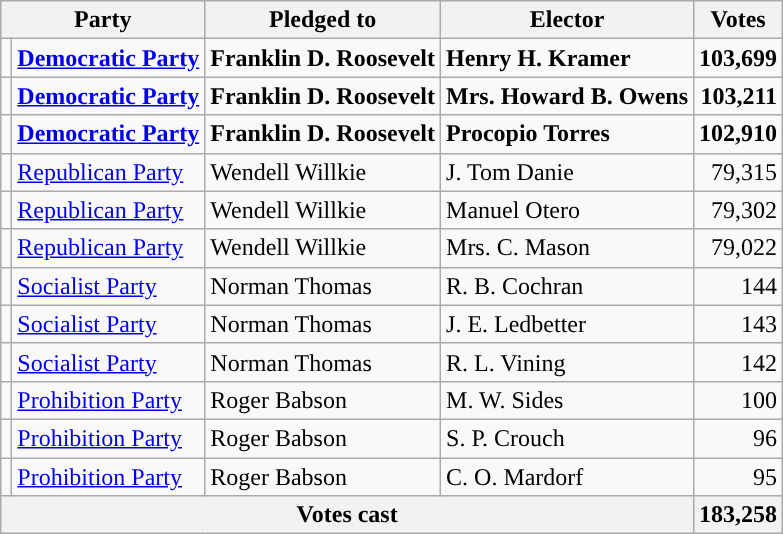<table class="wikitable">
<tr>
<th colspan=2>Party</th>
<th>Pledged to</th>
<th>Elector</th>
<th>Votes</th>
</tr>
<tr style="font-weight:bold">
<td bgcolor=></td>
<td><a href='#'>Democratic Party</a></td>
<td>Franklin D. Roosevelt</td>
<td>Henry H. Kramer</td>
<td align=right>103,699</td>
</tr>
<tr style="font-weight:bold">
<td bgcolor=></td>
<td><a href='#'>Democratic Party</a></td>
<td>Franklin D. Roosevelt</td>
<td>Mrs. Howard B. Owens</td>
<td align=right>103,211</td>
</tr>
<tr style="font-weight:bold">
<td bgcolor=></td>
<td><a href='#'>Democratic Party</a></td>
<td>Franklin D. Roosevelt</td>
<td>Procopio Torres</td>
<td align=right>102,910</td>
</tr>
<tr>
<td></td>
<td><a href='#'>Republican Party</a></td>
<td>Wendell Willkie</td>
<td>J. Tom Danie</td>
<td align="right">79,315</td>
</tr>
<tr>
<td></td>
<td><a href='#'>Republican Party</a></td>
<td>Wendell Willkie</td>
<td>Manuel Otero</td>
<td align="right">79,302</td>
</tr>
<tr>
<td></td>
<td><a href='#'>Republican Party</a></td>
<td>Wendell Willkie</td>
<td>Mrs. C. Mason</td>
<td align="right">79,022</td>
</tr>
<tr>
<td bgcolor=></td>
<td><a href='#'>Socialist Party</a></td>
<td>Norman Thomas</td>
<td>R. B. Cochran</td>
<td align="right">144</td>
</tr>
<tr>
<td bgcolor=></td>
<td><a href='#'>Socialist Party</a></td>
<td>Norman Thomas</td>
<td>J. E. Ledbetter</td>
<td align="right">143</td>
</tr>
<tr>
<td bgcolor=></td>
<td><a href='#'>Socialist Party</a></td>
<td>Norman Thomas</td>
<td>R. L. Vining</td>
<td align="right">142</td>
</tr>
<tr>
<td bgcolor=></td>
<td><a href='#'>Prohibition Party</a></td>
<td>Roger Babson</td>
<td>M. W. Sides</td>
<td align="right">100</td>
</tr>
<tr>
<td bgcolor=></td>
<td><a href='#'>Prohibition Party</a></td>
<td>Roger Babson</td>
<td>S. P. Crouch</td>
<td align="right">96</td>
</tr>
<tr>
<td bgcolor=></td>
<td><a href='#'>Prohibition Party</a></td>
<td>Roger Babson</td>
<td>C. O. Mardorf</td>
<td align="right">95</td>
</tr>
<tr>
<th colspan="4">Votes cast</th>
<th>183,258</th>
</tr>
</table>
